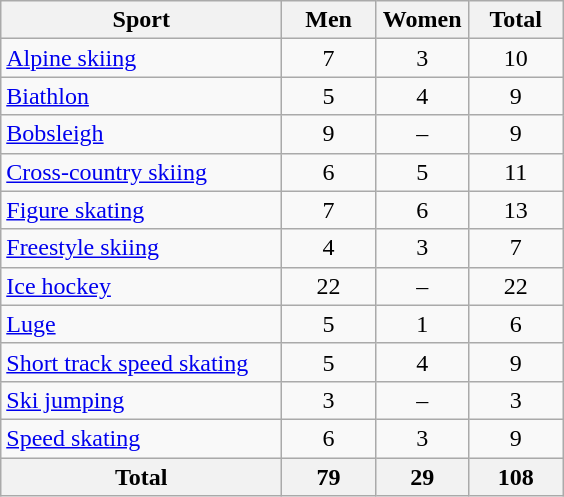<table class="wikitable sortable" style="text-align:center;">
<tr>
<th width=180>Sport</th>
<th width=55>Men</th>
<th width=55>Women</th>
<th width=55>Total</th>
</tr>
<tr>
<td align=left><a href='#'>Alpine skiing</a></td>
<td>7</td>
<td>3</td>
<td>10</td>
</tr>
<tr>
<td align=left><a href='#'>Biathlon</a></td>
<td>5</td>
<td>4</td>
<td>9</td>
</tr>
<tr>
<td align=left><a href='#'>Bobsleigh</a></td>
<td>9</td>
<td>–</td>
<td>9</td>
</tr>
<tr>
<td align=left><a href='#'>Cross-country skiing</a></td>
<td>6</td>
<td>5</td>
<td>11</td>
</tr>
<tr>
<td align=left><a href='#'>Figure skating</a></td>
<td>7</td>
<td>6</td>
<td>13</td>
</tr>
<tr>
<td align=left><a href='#'>Freestyle skiing</a></td>
<td>4</td>
<td>3</td>
<td>7</td>
</tr>
<tr>
<td align=left><a href='#'>Ice hockey</a></td>
<td>22</td>
<td>–</td>
<td>22</td>
</tr>
<tr>
<td align=left><a href='#'>Luge</a></td>
<td>5</td>
<td>1</td>
<td>6</td>
</tr>
<tr>
<td align=left><a href='#'>Short track speed skating</a></td>
<td>5</td>
<td>4</td>
<td>9</td>
</tr>
<tr>
<td align=left><a href='#'>Ski jumping</a></td>
<td>3</td>
<td>–</td>
<td>3</td>
</tr>
<tr>
<td align=left><a href='#'>Speed skating</a></td>
<td>6</td>
<td>3</td>
<td>9</td>
</tr>
<tr>
<th>Total</th>
<th>79</th>
<th>29</th>
<th>108</th>
</tr>
</table>
